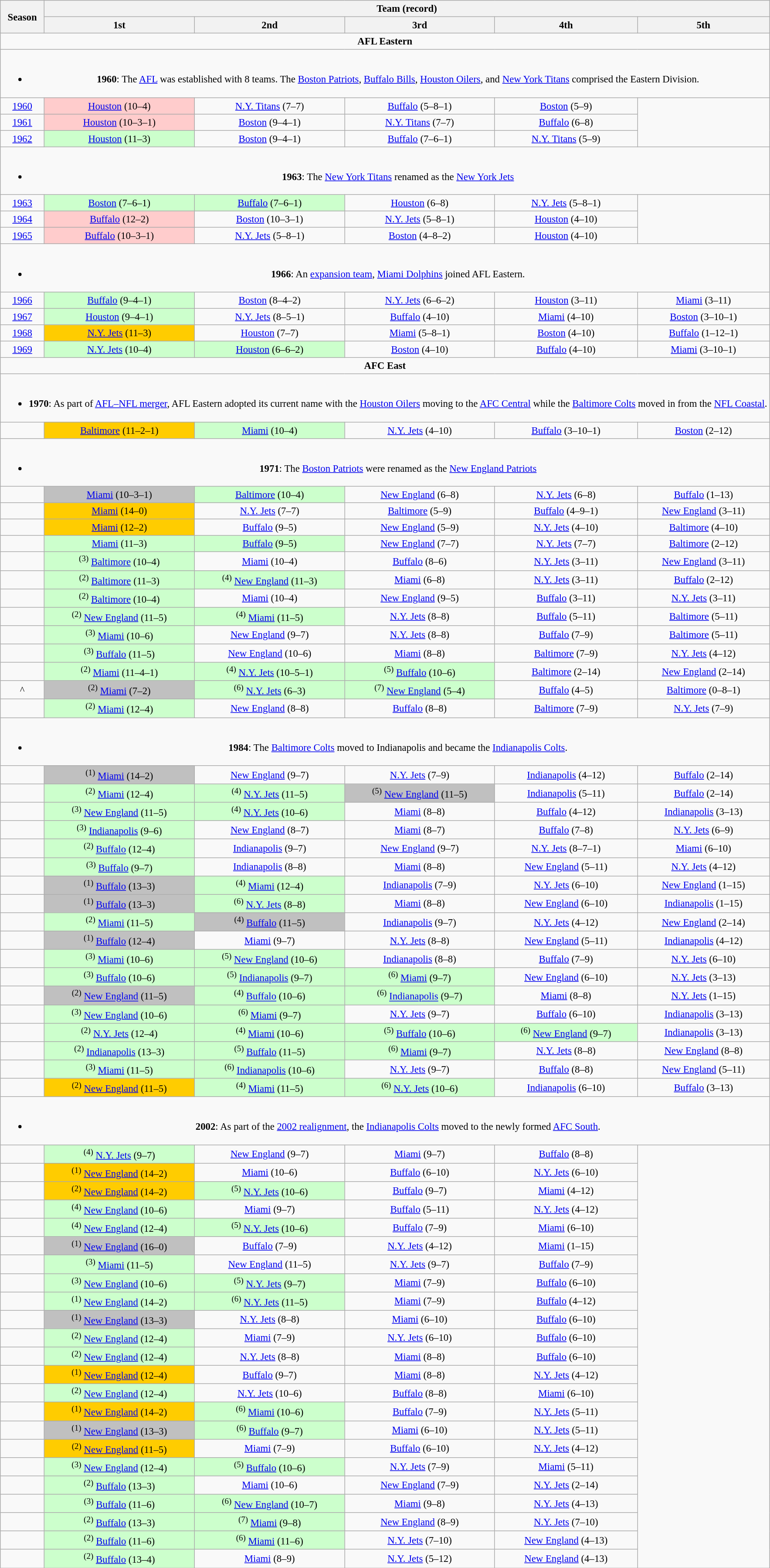<table class="wikitable" style="text-align:center; font-size:95%">
<tr>
<th rowspan="2" width=60px>Season</th>
<th colspan="5">Team (record)</th>
</tr>
<tr>
<th>1st</th>
<th>2nd</th>
<th>3rd</th>
<th>4th</th>
<th>5th</th>
</tr>
<tr>
<td colspan="6" style="text-align:center;"><strong>AFL Eastern</strong></td>
</tr>
<tr>
<td colspan="6"><br><ul><li><strong>1960</strong>: The <a href='#'>AFL</a> was established with 8 teams. The <a href='#'>Boston Patriots</a>, <a href='#'>Buffalo Bills</a>, <a href='#'>Houston Oilers</a>, and <a href='#'>New York Titans</a> comprised the Eastern Division.</li></ul></td>
</tr>
<tr>
<td><a href='#'>1960</a></td>
<td bgcolor=#FFCCCC><a href='#'>Houston</a> (10–4)</td>
<td><a href='#'>N.Y. Titans</a> (7–7)</td>
<td><a href='#'>Buffalo</a> (5–8–1)</td>
<td><a href='#'>Boston</a> (5–9)</td>
</tr>
<tr>
<td><a href='#'>1961</a></td>
<td bgcolor=#FFCCCC><a href='#'>Houston</a> (10–3–1)</td>
<td><a href='#'>Boston</a> (9–4–1)</td>
<td><a href='#'>N.Y. Titans</a> (7–7)</td>
<td><a href='#'>Buffalo</a> (6–8)</td>
</tr>
<tr>
<td><a href='#'>1962</a></td>
<td bgcolor=#CCFFCC><a href='#'>Houston</a> (11–3)</td>
<td><a href='#'>Boston</a> (9–4–1)</td>
<td><a href='#'>Buffalo</a> (7–6–1)</td>
<td><a href='#'>N.Y. Titans</a> (5–9)</td>
</tr>
<tr>
<td colspan="6"><br><ul><li><strong>1963</strong>: The <a href='#'>New York Titans</a> renamed as the <a href='#'>New York Jets</a></li></ul></td>
</tr>
<tr>
<td><a href='#'>1963</a></td>
<td bgcolor=#CCFFCC><a href='#'>Boston</a> (7–6–1)</td>
<td bgcolor=#CCFFCC><a href='#'>Buffalo</a> (7–6–1)</td>
<td><a href='#'>Houston</a> (6–8)</td>
<td><a href='#'>N.Y. Jets</a> (5–8–1)</td>
</tr>
<tr>
<td><a href='#'>1964</a></td>
<td bgcolor=#FFCCCC><a href='#'>Buffalo</a> (12–2)</td>
<td><a href='#'>Boston</a> (10–3–1)</td>
<td><a href='#'>N.Y. Jets</a> (5–8–1)</td>
<td><a href='#'>Houston</a> (4–10)</td>
</tr>
<tr>
<td><a href='#'>1965</a></td>
<td bgcolor=#FFCCCC><a href='#'>Buffalo</a> (10–3–1)</td>
<td><a href='#'>N.Y. Jets</a> (5–8–1)</td>
<td><a href='#'>Boston</a> (4–8–2)</td>
<td><a href='#'>Houston</a> (4–10)</td>
</tr>
<tr>
<td colspan="6"><br><ul><li><strong>1966</strong>: An <a href='#'>expansion team</a>, <a href='#'>Miami Dolphins</a> joined AFL Eastern.</li></ul></td>
</tr>
<tr>
<td><a href='#'>1966</a></td>
<td bgcolor=#CCFFCC><a href='#'>Buffalo</a> (9–4–1)</td>
<td><a href='#'>Boston</a> (8–4–2)</td>
<td><a href='#'>N.Y. Jets</a> (6–6–2)</td>
<td><a href='#'>Houston</a> (3–11)</td>
<td><a href='#'>Miami</a> (3–11)</td>
</tr>
<tr>
<td><a href='#'>1967</a></td>
<td bgcolor=#CCFFCC><a href='#'>Houston</a> (9–4–1)</td>
<td><a href='#'>N.Y. Jets</a> (8–5–1)</td>
<td><a href='#'>Buffalo</a> (4–10)</td>
<td><a href='#'>Miami</a> (4–10)</td>
<td><a href='#'>Boston</a> (3–10–1)</td>
</tr>
<tr>
<td><a href='#'>1968</a></td>
<td bgcolor=#FFCC00><a href='#'>N.Y. Jets</a> (11–3)</td>
<td><a href='#'>Houston</a> (7–7)</td>
<td><a href='#'>Miami</a> (5–8–1)</td>
<td><a href='#'>Boston</a> (4–10)</td>
<td><a href='#'>Buffalo</a> (1–12–1)</td>
</tr>
<tr>
<td><a href='#'>1969</a></td>
<td bgcolor=#CCFFCC><a href='#'>N.Y. Jets</a> (10–4)</td>
<td bgcolor=#CCFFCC><a href='#'>Houston</a> (6–6–2)</td>
<td><a href='#'>Boston</a> (4–10)</td>
<td><a href='#'>Buffalo</a> (4–10)</td>
<td><a href='#'>Miami</a> (3–10–1)</td>
</tr>
<tr>
<td colspan="6" style="text-align:center;"><strong>AFC East</strong></td>
</tr>
<tr>
<td colspan="6"><br><ul><li><strong>1970</strong>: As part of <a href='#'>AFL–NFL merger</a>, AFL Eastern adopted its current name with the <a href='#'>Houston Oilers</a> moving to the <a href='#'>AFC Central</a> while the <a href='#'>Baltimore Colts</a> moved in from the <a href='#'>NFL Coastal</a>.</li></ul></td>
</tr>
<tr>
<td></td>
<td bgcolor=#FFCC00><a href='#'>Baltimore</a> (11–2–1)</td>
<td bgcolor=#CCFFCC><a href='#'>Miami</a> (10–4)</td>
<td><a href='#'>N.Y. Jets</a> (4–10)</td>
<td><a href='#'>Buffalo</a> (3–10–1)</td>
<td><a href='#'>Boston</a> (2–12)</td>
</tr>
<tr>
<td colspan="6"><br><ul><li><strong>1971</strong>: The <a href='#'>Boston Patriots</a> were renamed as the <a href='#'>New England Patriots</a></li></ul></td>
</tr>
<tr>
<td></td>
<td bgcolor=#C0C0C0><a href='#'>Miami</a> (10–3–1)</td>
<td bgcolor=#CCFFCC><a href='#'>Baltimore</a> (10–4)</td>
<td><a href='#'>New England</a> (6–8)</td>
<td><a href='#'>N.Y. Jets</a> (6–8)</td>
<td><a href='#'>Buffalo</a> (1–13)</td>
</tr>
<tr>
<td></td>
<td bgcolor=#FFCC00><a href='#'>Miami</a> (14–0)</td>
<td><a href='#'>N.Y. Jets</a> (7–7)</td>
<td><a href='#'>Baltimore</a> (5–9)</td>
<td><a href='#'>Buffalo</a> (4–9–1)</td>
<td><a href='#'>New England</a> (3–11)</td>
</tr>
<tr>
<td></td>
<td bgcolor=#FFCC00><a href='#'>Miami</a> (12–2)</td>
<td><a href='#'>Buffalo</a> (9–5)</td>
<td><a href='#'>New England</a> (5–9)</td>
<td><a href='#'>N.Y. Jets</a> (4–10)</td>
<td><a href='#'>Baltimore</a> (4–10)</td>
</tr>
<tr>
<td></td>
<td bgcolor=#CCFFCC><a href='#'>Miami</a> (11–3)</td>
<td bgcolor=#CCFFCC><a href='#'>Buffalo</a> (9–5)</td>
<td><a href='#'>New England</a> (7–7)</td>
<td><a href='#'>N.Y. Jets</a> (7–7)</td>
<td><a href='#'>Baltimore</a> (2–12)</td>
</tr>
<tr>
<td></td>
<td bgcolor=#CCFFCC><sup>(3)</sup> <a href='#'>Baltimore</a> (10–4)</td>
<td><a href='#'>Miami</a> (10–4)</td>
<td><a href='#'>Buffalo</a> (8–6)</td>
<td><a href='#'>N.Y. Jets</a> (3–11)</td>
<td><a href='#'>New England</a> (3–11)</td>
</tr>
<tr>
<td></td>
<td bgcolor=#CCFFCC><sup>(2)</sup> <a href='#'>Baltimore</a> (11–3)</td>
<td bgcolor=#CCFFCC><sup>(4)</sup> <a href='#'>New England</a> (11–3)</td>
<td><a href='#'>Miami</a> (6–8)</td>
<td><a href='#'>N.Y. Jets</a> (3–11)</td>
<td><a href='#'>Buffalo</a> (2–12)</td>
</tr>
<tr>
<td></td>
<td bgcolor=#CCFFCC><sup>(2)</sup> <a href='#'>Baltimore</a> (10–4)</td>
<td><a href='#'>Miami</a> (10–4)</td>
<td><a href='#'>New England</a> (9–5)</td>
<td><a href='#'>Buffalo</a> (3–11)</td>
<td><a href='#'>N.Y. Jets</a> (3–11)</td>
</tr>
<tr>
<td></td>
<td bgcolor=#CCFFCC><sup>(2)</sup> <a href='#'>New England</a> (11–5)</td>
<td bgcolor=#CCFFCC><sup>(4)</sup> <a href='#'>Miami</a> (11–5)</td>
<td><a href='#'>N.Y. Jets</a> (8–8)</td>
<td><a href='#'>Buffalo</a> (5–11)</td>
<td><a href='#'>Baltimore</a> (5–11)</td>
</tr>
<tr>
<td></td>
<td bgcolor=#CCFFCC><sup>(3)</sup> <a href='#'>Miami</a> (10–6)</td>
<td><a href='#'>New England</a> (9–7)</td>
<td><a href='#'>N.Y. Jets</a> (8–8)</td>
<td><a href='#'>Buffalo</a> (7–9)</td>
<td><a href='#'>Baltimore</a> (5–11)</td>
</tr>
<tr>
<td></td>
<td bgcolor=#CCFFCC><sup>(3)</sup> <a href='#'>Buffalo</a> (11–5)</td>
<td><a href='#'>New England</a> (10–6)</td>
<td><a href='#'>Miami</a> (8–8)</td>
<td><a href='#'>Baltimore</a> (7–9)</td>
<td><a href='#'>N.Y. Jets</a> (4–12)</td>
</tr>
<tr>
<td></td>
<td bgcolor=#CCFFCC><sup>(2)</sup> <a href='#'>Miami</a> (11–4–1)</td>
<td bgcolor=#CCFFCC><sup>(4)</sup> <a href='#'>N.Y. Jets</a> (10–5–1)</td>
<td bgcolor=#CCFFCC><sup>(5)</sup> <a href='#'>Buffalo</a> (10–6)</td>
<td><a href='#'>Baltimore</a> (2–14)</td>
<td><a href='#'>New England</a> (2–14)</td>
</tr>
<tr>
<td>^</td>
<td bgcolor=#C0C0C0><sup>(2)</sup> <a href='#'>Miami</a> (7–2)</td>
<td bgcolor=#CCFFCC><sup>(6)</sup> <a href='#'>N.Y. Jets</a> (6–3)</td>
<td bgcolor=#CCFFCC><sup>(7)</sup> <a href='#'>New England</a> (5–4)</td>
<td><a href='#'>Buffalo</a> (4–5)</td>
<td><a href='#'>Baltimore</a> (0–8–1)</td>
</tr>
<tr>
<td></td>
<td bgcolor=#CCFFCC><sup>(2)</sup> <a href='#'>Miami</a> (12–4)</td>
<td><a href='#'>New England</a> (8–8)</td>
<td><a href='#'>Buffalo</a> (8–8)</td>
<td><a href='#'>Baltimore</a> (7–9)</td>
<td><a href='#'>N.Y. Jets</a> (7–9)</td>
</tr>
<tr>
<td colspan="6"><br><ul><li><strong>1984</strong>: The <a href='#'>Baltimore Colts</a> moved to Indianapolis and became the <a href='#'>Indianapolis Colts</a>.</li></ul></td>
</tr>
<tr>
<td></td>
<td bgcolor=#C0C0C0><sup>(1)</sup> <a href='#'>Miami</a> (14–2)</td>
<td><a href='#'>New England</a> (9–7)</td>
<td><a href='#'>N.Y. Jets</a> (7–9)</td>
<td><a href='#'>Indianapolis</a> (4–12)</td>
<td><a href='#'>Buffalo</a> (2–14)</td>
</tr>
<tr>
<td></td>
<td bgcolor=#CCFFCC><sup>(2)</sup> <a href='#'>Miami</a> (12–4)</td>
<td bgcolor=#CCFFCC><sup>(4)</sup> <a href='#'>N.Y. Jets</a> (11–5)</td>
<td bgcolor=#C0C0C0><sup>(5)</sup> <a href='#'>New England</a> (11–5)</td>
<td><a href='#'>Indianapolis</a> (5–11)</td>
<td><a href='#'>Buffalo</a> (2–14)</td>
</tr>
<tr>
<td></td>
<td bgcolor=#CCFFCC><sup>(3)</sup> <a href='#'>New England</a> (11–5)</td>
<td bgcolor=#CCFFCC><sup>(4)</sup> <a href='#'>N.Y. Jets</a> (10–6)</td>
<td><a href='#'>Miami</a> (8–8)</td>
<td><a href='#'>Buffalo</a> (4–12)</td>
<td><a href='#'>Indianapolis</a> (3–13)</td>
</tr>
<tr>
<td></td>
<td bgcolor=#CCFFCC><sup>(3)</sup> <a href='#'>Indianapolis</a> (9–6)</td>
<td><a href='#'>New England</a> (8–7)</td>
<td><a href='#'>Miami</a> (8–7)</td>
<td><a href='#'>Buffalo</a> (7–8)</td>
<td><a href='#'>N.Y. Jets</a> (6–9)</td>
</tr>
<tr>
<td></td>
<td bgcolor=#CCFFCC><sup>(2)</sup> <a href='#'>Buffalo</a> (12–4)</td>
<td><a href='#'>Indianapolis</a> (9–7)</td>
<td><a href='#'>New England</a> (9–7)</td>
<td><a href='#'>N.Y. Jets</a> (8–7–1)</td>
<td><a href='#'>Miami</a> (6–10)</td>
</tr>
<tr>
<td></td>
<td bgcolor=#CCFFCC><sup>(3)</sup> <a href='#'>Buffalo</a> (9–7)</td>
<td><a href='#'>Indianapolis</a> (8–8)</td>
<td><a href='#'>Miami</a> (8–8)</td>
<td><a href='#'>New England</a> (5–11)</td>
<td><a href='#'>N.Y. Jets</a> (4–12)</td>
</tr>
<tr>
<td></td>
<td bgcolor=#C0C0C0><sup>(1)</sup> <a href='#'>Buffalo</a> (13–3)</td>
<td bgcolor=#CCFFCC><sup>(4)</sup> <a href='#'>Miami</a> (12–4)</td>
<td><a href='#'>Indianapolis</a> (7–9)</td>
<td><a href='#'>N.Y. Jets</a> (6–10)</td>
<td><a href='#'>New England</a> (1–15)</td>
</tr>
<tr>
<td></td>
<td bgcolor=#C0C0C0><sup>(1)</sup> <a href='#'>Buffalo</a> (13–3)</td>
<td bgcolor=#CCFFCC><sup>(6)</sup> <a href='#'>N.Y. Jets</a> (8–8)</td>
<td><a href='#'>Miami</a> (8–8)</td>
<td><a href='#'>New England</a> (6–10)</td>
<td><a href='#'>Indianapolis</a> (1–15)</td>
</tr>
<tr>
<td></td>
<td bgcolor=#CCFFCC><sup>(2)</sup> <a href='#'>Miami</a> (11–5)</td>
<td bgcolor=#C0C0C0><sup>(4)</sup> <a href='#'>Buffalo</a> (11–5)</td>
<td><a href='#'>Indianapolis</a> (9–7)</td>
<td><a href='#'>N.Y. Jets</a> (4–12)</td>
<td><a href='#'>New England</a> (2–14)</td>
</tr>
<tr>
<td></td>
<td bgcolor=#C0C0C0><sup>(1)</sup> <a href='#'>Buffalo</a> (12–4)</td>
<td><a href='#'>Miami</a> (9–7)</td>
<td><a href='#'>N.Y. Jets</a> (8–8)</td>
<td><a href='#'>New England</a> (5–11)</td>
<td><a href='#'>Indianapolis</a> (4–12)</td>
</tr>
<tr>
<td></td>
<td bgcolor=#CCFFCC><sup>(3)</sup> <a href='#'>Miami</a> (10–6)</td>
<td bgcolor=#CCFFCC><sup>(5)</sup> <a href='#'>New England</a> (10–6)</td>
<td><a href='#'>Indianapolis</a> (8–8)</td>
<td><a href='#'>Buffalo</a> (7–9)</td>
<td><a href='#'>N.Y. Jets</a> (6–10)</td>
</tr>
<tr>
<td></td>
<td bgcolor=#CCFFCC><sup>(3)</sup> <a href='#'>Buffalo</a> (10–6)</td>
<td bgcolor=#CCFFCC><sup>(5)</sup> <a href='#'>Indianapolis</a> (9–7)</td>
<td bgcolor=#CCFFCC><sup>(6)</sup> <a href='#'>Miami</a> (9–7)</td>
<td><a href='#'>New England</a> (6–10)</td>
<td><a href='#'>N.Y. Jets</a> (3–13)</td>
</tr>
<tr>
<td></td>
<td bgcolor=#C0C0C0><sup>(2)</sup> <a href='#'>New England</a> (11–5)</td>
<td bgcolor=#CCFFCC><sup>(4)</sup> <a href='#'>Buffalo</a> (10–6)</td>
<td bgcolor=#CCFFCC><sup>(6)</sup> <a href='#'>Indianapolis</a> (9–7)</td>
<td><a href='#'>Miami</a> (8–8)</td>
<td><a href='#'>N.Y. Jets</a> (1–15)</td>
</tr>
<tr>
<td></td>
<td bgcolor=#CCFFCC><sup>(3)</sup> <a href='#'>New England</a> (10–6)</td>
<td bgcolor=#CCFFCC><sup>(6)</sup> <a href='#'>Miami</a> (9–7)</td>
<td><a href='#'>N.Y. Jets</a> (9–7)</td>
<td><a href='#'>Buffalo</a> (6–10)</td>
<td><a href='#'>Indianapolis</a> (3–13)</td>
</tr>
<tr>
<td></td>
<td bgcolor=#CCFFCC><sup>(2)</sup> <a href='#'>N.Y. Jets</a> (12–4)</td>
<td bgcolor=#CCFFCC><sup>(4)</sup> <a href='#'>Miami</a> (10–6)</td>
<td bgcolor=#CCFFCC><sup>(5)</sup> <a href='#'>Buffalo</a> (10–6)</td>
<td bgcolor=#CCFFCC><sup>(6)</sup> <a href='#'>New England</a> (9–7)</td>
<td><a href='#'>Indianapolis</a> (3–13)</td>
</tr>
<tr>
<td></td>
<td bgcolor=#CCFFCC><sup>(2)</sup> <a href='#'>Indianapolis</a> (13–3)</td>
<td bgcolor=#CCFFCC><sup>(5)</sup> <a href='#'>Buffalo</a> (11–5)</td>
<td bgcolor=#CCFFCC><sup>(6)</sup> <a href='#'>Miami</a> (9–7)</td>
<td><a href='#'>N.Y. Jets</a> (8–8)</td>
<td><a href='#'>New England</a> (8–8)</td>
</tr>
<tr>
<td></td>
<td bgcolor=#CCFFCC><sup>(3)</sup> <a href='#'>Miami</a> (11–5)</td>
<td bgcolor=#CCFFCC><sup>(6)</sup> <a href='#'>Indianapolis</a> (10–6)</td>
<td><a href='#'>N.Y. Jets</a> (9–7)</td>
<td><a href='#'>Buffalo</a> (8–8)</td>
<td><a href='#'>New England</a> (5–11)</td>
</tr>
<tr>
<td></td>
<td bgcolor=#FFCC00><sup>(2)</sup> <a href='#'>New England</a> (11–5)</td>
<td bgcolor=#CCFFCC><sup>(4)</sup> <a href='#'>Miami</a> (11–5)</td>
<td bgcolor=#CCFFCC><sup>(6)</sup> <a href='#'>N.Y. Jets</a> (10–6)</td>
<td><a href='#'>Indianapolis</a> (6–10)</td>
<td><a href='#'>Buffalo</a> (3–13)</td>
</tr>
<tr>
<td colspan="6"><br><ul><li><strong>2002</strong>: As part of the <a href='#'>2002 realignment</a>, the <a href='#'>Indianapolis Colts</a> moved to the newly formed <a href='#'>AFC South</a>.</li></ul></td>
</tr>
<tr>
<td></td>
<td bgcolor=#CCFFCC><sup>(4)</sup> <a href='#'>N.Y. Jets</a> (9–7)</td>
<td><a href='#'>New England</a> (9–7)</td>
<td><a href='#'>Miami</a> (9–7)</td>
<td><a href='#'>Buffalo</a> (8–8)</td>
</tr>
<tr>
<td></td>
<td bgcolor=#FFCC00><sup>(1)</sup> <a href='#'>New England</a> (14–2)</td>
<td><a href='#'>Miami</a> (10–6)</td>
<td><a href='#'>Buffalo</a> (6–10)</td>
<td><a href='#'>N.Y. Jets</a> (6–10)</td>
</tr>
<tr>
<td></td>
<td bgcolor=#FFCC00><sup>(2)</sup> <a href='#'>New England</a> (14–2)</td>
<td bgcolor=#CCFFCC><sup>(5)</sup> <a href='#'>N.Y. Jets</a> (10–6)</td>
<td><a href='#'>Buffalo</a> (9–7)</td>
<td><a href='#'>Miami</a> (4–12)</td>
</tr>
<tr>
<td></td>
<td bgcolor=#CCFFCC><sup>(4)</sup> <a href='#'>New England</a> (10–6)</td>
<td><a href='#'>Miami</a> (9–7)</td>
<td><a href='#'>Buffalo</a> (5–11)</td>
<td><a href='#'>N.Y. Jets</a> (4–12)</td>
</tr>
<tr>
<td></td>
<td bgcolor=#CCFFCC><sup>(4)</sup> <a href='#'>New England</a> (12–4)</td>
<td bgcolor=#CCFFCC><sup>(5)</sup> <a href='#'>N.Y. Jets</a> (10–6)</td>
<td><a href='#'>Buffalo</a> (7–9)</td>
<td><a href='#'>Miami</a> (6–10)</td>
</tr>
<tr>
<td></td>
<td bgcolor=#C0C0C0><sup>(1)</sup> <a href='#'>New England</a> (16–0)</td>
<td><a href='#'>Buffalo</a> (7–9)</td>
<td><a href='#'>N.Y. Jets</a> (4–12)</td>
<td><a href='#'>Miami</a> (1–15)</td>
</tr>
<tr>
<td></td>
<td bgcolor=#CCFFCC><sup>(3)</sup> <a href='#'>Miami</a> (11–5)</td>
<td><a href='#'>New England</a> (11–5)</td>
<td><a href='#'>N.Y. Jets</a> (9–7)</td>
<td><a href='#'>Buffalo</a> (7–9)</td>
</tr>
<tr>
<td></td>
<td bgcolor=#CCFFCC><sup>(3)</sup> <a href='#'>New England</a> (10–6)</td>
<td bgcolor=#CCFFCC><sup>(5)</sup> <a href='#'>N.Y. Jets</a> (9–7)</td>
<td><a href='#'>Miami</a> (7–9)</td>
<td><a href='#'>Buffalo</a> (6–10)</td>
</tr>
<tr>
<td></td>
<td bgcolor=#CCFFCC><sup>(1)</sup> <a href='#'>New England</a> (14–2)</td>
<td bgcolor=#CCFFCC><sup>(6)</sup> <a href='#'>N.Y. Jets</a> (11–5)</td>
<td><a href='#'>Miami</a> (7–9)</td>
<td><a href='#'>Buffalo</a> (4–12)</td>
</tr>
<tr>
<td></td>
<td bgcolor=#C0C0C0><sup>(1)</sup> <a href='#'>New England</a> (13–3)</td>
<td><a href='#'>N.Y. Jets</a> (8–8)</td>
<td><a href='#'>Miami</a> (6–10)</td>
<td><a href='#'>Buffalo</a> (6–10)</td>
</tr>
<tr>
<td></td>
<td bgcolor=#CCFFCC><sup>(2)</sup> <a href='#'>New England</a> (12–4)</td>
<td><a href='#'>Miami</a> (7–9)</td>
<td><a href='#'>N.Y. Jets</a> (6–10)</td>
<td><a href='#'>Buffalo</a> (6–10)</td>
</tr>
<tr>
<td></td>
<td bgcolor=#CCFFCC><sup>(2)</sup> <a href='#'>New England</a> (12–4)</td>
<td><a href='#'>N.Y. Jets</a> (8–8)</td>
<td><a href='#'>Miami</a> (8–8)</td>
<td><a href='#'>Buffalo</a> (6–10)</td>
</tr>
<tr>
<td></td>
<td bgcolor=#FFCC00><sup>(1)</sup> <a href='#'>New England</a> (12–4)</td>
<td><a href='#'>Buffalo</a> (9–7)</td>
<td><a href='#'>Miami</a> (8–8)</td>
<td><a href='#'>N.Y. Jets</a> (4–12)</td>
</tr>
<tr>
<td></td>
<td bgcolor=#CCFFCC><sup>(2)</sup> <a href='#'>New England</a> (12–4)</td>
<td><a href='#'>N.Y. Jets</a> (10–6)</td>
<td><a href='#'>Buffalo</a> (8–8)</td>
<td><a href='#'>Miami</a> (6–10)</td>
</tr>
<tr>
<td></td>
<td bgcolor=#FFCC00><sup>(1)</sup> <a href='#'>New England</a> (14–2)</td>
<td bgcolor=#CCFFCC><sup>(6)</sup> <a href='#'>Miami</a> (10–6)</td>
<td><a href='#'>Buffalo</a> (7–9)</td>
<td><a href='#'>N.Y. Jets</a> (5–11)</td>
</tr>
<tr>
<td></td>
<td bgcolor=#C0C0C0><sup>(1)</sup> <a href='#'>New England</a> (13–3)</td>
<td bgcolor=#CCFFCC><sup>(6)</sup> <a href='#'>Buffalo</a> (9–7)</td>
<td><a href='#'>Miami</a> (6–10)</td>
<td><a href='#'>N.Y. Jets</a> (5–11)</td>
</tr>
<tr>
<td></td>
<td bgcolor=#FFCC00><sup>(2)</sup> <a href='#'>New England</a> (11–5)</td>
<td><a href='#'>Miami</a> (7–9)</td>
<td><a href='#'>Buffalo</a> (6–10)</td>
<td><a href='#'>N.Y. Jets</a> (4–12)</td>
</tr>
<tr>
<td></td>
<td bgcolor=#CCFFCC><sup>(3)</sup> <a href='#'>New England</a> (12–4)</td>
<td bgcolor=#CCFFCC><sup>(5)</sup> <a href='#'>Buffalo</a> (10–6)</td>
<td><a href='#'>N.Y. Jets</a> (7–9)</td>
<td><a href='#'>Miami</a> (5–11)</td>
</tr>
<tr>
<td></td>
<td bgcolor=#CCFFCC><sup>(2)</sup> <a href='#'>Buffalo</a> (13–3)</td>
<td><a href='#'>Miami</a> (10–6)</td>
<td><a href='#'>New England</a> (7–9)</td>
<td><a href='#'>N.Y. Jets</a> (2–14)</td>
</tr>
<tr>
<td></td>
<td bgcolor=#CCFFCC><sup>(3)</sup> <a href='#'>Buffalo</a> (11–6)</td>
<td bgcolor=#CCFFCC><sup>(6)</sup> <a href='#'>New England</a> (10–7)</td>
<td><a href='#'>Miami</a> (9–8)</td>
<td><a href='#'>N.Y. Jets</a> (4–13)</td>
</tr>
<tr>
<td></td>
<td bgcolor=#CCFFCC><sup>(2)</sup> <a href='#'>Buffalo</a> (13–3)</td>
<td bgcolor=#CCFFCC><sup>(7)</sup> <a href='#'>Miami</a> (9–8)</td>
<td><a href='#'>New England</a> (8–9)</td>
<td><a href='#'>N.Y. Jets</a> (7–10)</td>
</tr>
<tr>
<td></td>
<td bgcolor=#CCFFCC><sup>(2)</sup> <a href='#'>Buffalo</a> (11–6)</td>
<td bgcolor=#CCFFCC><sup>(6)</sup> <a href='#'>Miami</a> (11–6)</td>
<td><a href='#'>N.Y. Jets</a> (7–10)</td>
<td><a href='#'>New England</a> (4–13)</td>
</tr>
<tr>
<td></td>
<td bgcolor=#CCFFCC><sup>(2)</sup> <a href='#'>Buffalo</a> (13–4)</td>
<td><a href='#'>Miami</a> (8–9)</td>
<td><a href='#'>N.Y. Jets</a> (5–12)</td>
<td><a href='#'>New England</a> (4–13)</td>
</tr>
</table>
